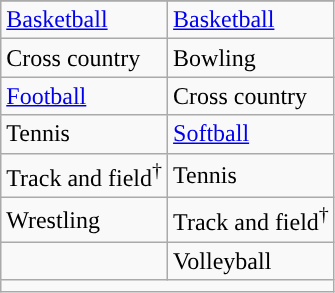<table class="wikitable" style="float:center">
<tr>
</tr>
<tr>
<td><a href='#'>Basketball</a></td>
<td><a href='#'>Basketball</a></td>
</tr>
<tr>
<td>Cross country</td>
<td>Bowling</td>
</tr>
<tr>
<td><a href='#'>Football</a></td>
<td>Cross country</td>
</tr>
<tr>
<td>Tennis</td>
<td><a href='#'>Softball</a></td>
</tr>
<tr>
<td>Track and field<sup>†</sup></td>
<td>Tennis</td>
</tr>
<tr>
<td>Wrestling</td>
<td>Track and field<sup>†</sup></td>
</tr>
<tr>
<td></td>
<td>Volleyball</td>
</tr>
<tr>
<td colspan="2"></td>
</tr>
</table>
